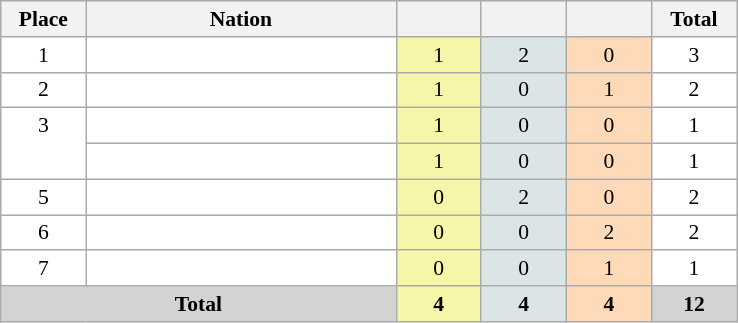<table class=wikitable style="border:1px solid #AAAAAA;font-size:90%">
<tr bgcolor="#EFEFEF">
<th width=50>Place</th>
<th width=200>Nation</th>
<th width=50></th>
<th width=50></th>
<th width=50></th>
<th width=50>Total</th>
</tr>
<tr align="center" valign="top" bgcolor="#FFFFFF">
<td>1</td>
<td align="left"></td>
<td style="background:#F7F6A8;">1</td>
<td style="background:#DCE5E5;">2</td>
<td style="background:#FFDAB9;">0</td>
<td>3</td>
</tr>
<tr align="center" valign="top" bgcolor="#FFFFFF">
<td>2</td>
<td align="left"></td>
<td style="background:#F7F6A8;">1</td>
<td style="background:#DCE5E5;">0</td>
<td style="background:#FFDAB9;">1</td>
<td>2</td>
</tr>
<tr align="center" valign="top" bgcolor="#FFFFFF">
<td rowspan="2" valign="center">3</td>
<td align="left"></td>
<td style="background:#F7F6A8;">1</td>
<td style="background:#DCE5E5;">0</td>
<td style="background:#FFDAB9;">0</td>
<td>1</td>
</tr>
<tr align="center" valign="top" bgcolor="#FFFFFF">
<td align="left"></td>
<td style="background:#F7F6A8;">1</td>
<td style="background:#DCE5E5;">0</td>
<td style="background:#FFDAB9;">0</td>
<td>1</td>
</tr>
<tr align="center" valign="top" bgcolor="#FFFFFF">
<td>5</td>
<td align="left"></td>
<td style="background:#F7F6A8;">0</td>
<td style="background:#DCE5E5;">2</td>
<td style="background:#FFDAB9;">0</td>
<td>2</td>
</tr>
<tr align="center" valign="top" bgcolor="#FFFFFF">
<td>6</td>
<td align="left"></td>
<td style="background:#F7F6A8;">0</td>
<td style="background:#DCE5E5;">0</td>
<td style="background:#FFDAB9;">2</td>
<td>2</td>
</tr>
<tr align="center" valign="top" bgcolor="#FFFFFF">
<td>7</td>
<td align="left"></td>
<td style="background:#F7F6A8;">0</td>
<td style="background:#DCE5E5;">0</td>
<td style="background:#FFDAB9;">1</td>
<td>1</td>
</tr>
<tr align="center">
<td colspan="2" bgcolor=D3D3D3><strong>Total</strong></td>
<td style="background:#F7F6A8;"><strong>4</strong></td>
<td style="background:#DCE5E5;"><strong>4</strong></td>
<td style="background:#FFDAB9;"><strong>4</strong></td>
<td bgcolor=D3D3D3><strong>12</strong></td>
</tr>
</table>
